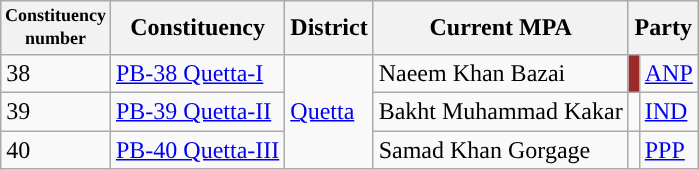<table class="wikitable">
<tr>
<th width="50px" style="font-size:75%">Constituency number</th>
<th>Constituency</th>
<th>District</th>
<th>Current MPA</th>
<th colspan="2">Party</th>
</tr>
<tr>
<td>38</td>
<td><a href='#'>PB-38 Quetta-I</a></td>
<td rowspan="3"><a href='#'>Quetta</a></td>
<td>Naeem Khan Bazai</td>
<td bgcolor="#9b2b2b"></td>
<td><a href='#'>ANP</a></td>
</tr>
<tr>
<td>39</td>
<td><a href='#'>PB-39 Quetta-II</a></td>
<td>Bakht Muhammad Kakar</td>
<td></td>
<td><a href='#'>IND</a></td>
</tr>
<tr>
<td>40</td>
<td><a href='#'>PB-40 Quetta-III</a></td>
<td>Samad Khan Gorgage</td>
<td></td>
<td><a href='#'>PPP</a></td>
</tr>
</table>
